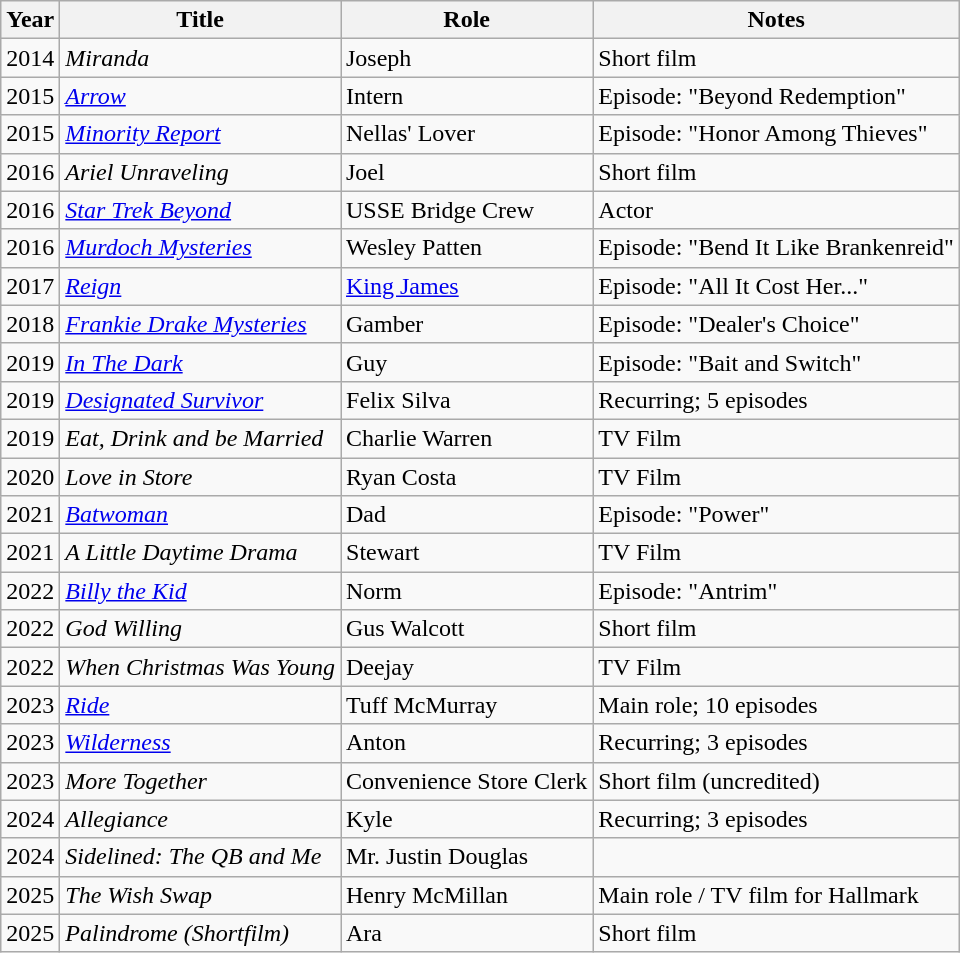<table class="wikitable sortable">
<tr>
<th>Year</th>
<th>Title</th>
<th>Role</th>
<th class="unsortable">Notes</th>
</tr>
<tr>
<td>2014</td>
<td><em>Miranda</em></td>
<td>Joseph</td>
<td>Short film</td>
</tr>
<tr>
<td>2015</td>
<td><em><a href='#'>Arrow</a></em></td>
<td>Intern</td>
<td>Episode: "Beyond Redemption"</td>
</tr>
<tr>
<td>2015</td>
<td><em><a href='#'>Minority Report</a></em></td>
<td>Nellas' Lover</td>
<td>Episode: "Honor Among Thieves"</td>
</tr>
<tr>
<td>2016</td>
<td><em>Ariel Unraveling</em></td>
<td>Joel</td>
<td>Short film</td>
</tr>
<tr>
<td>2016</td>
<td><em><a href='#'>Star Trek Beyond</a></em></td>
<td>USSE Bridge Crew</td>
<td>Actor</td>
</tr>
<tr>
<td>2016</td>
<td><em><a href='#'>Murdoch Mysteries</a></em></td>
<td>Wesley Patten</td>
<td>Episode: "Bend It Like Brankenreid"</td>
</tr>
<tr>
<td>2017</td>
<td><em><a href='#'>Reign</a></em></td>
<td><a href='#'>King James</a></td>
<td>Episode: "All It Cost Her..."</td>
</tr>
<tr>
<td>2018</td>
<td><em><a href='#'>Frankie Drake Mysteries</a></em></td>
<td>Gamber</td>
<td>Episode: "Dealer's Choice"</td>
</tr>
<tr>
<td>2019</td>
<td><em><a href='#'>In The Dark</a></em></td>
<td>Guy</td>
<td>Episode: "Bait and Switch"</td>
</tr>
<tr>
<td>2019</td>
<td><em><a href='#'>Designated Survivor</a></em></td>
<td>Felix Silva</td>
<td>Recurring; 5 episodes</td>
</tr>
<tr>
<td>2019</td>
<td><em>Eat, Drink and be Married</em></td>
<td>Charlie Warren</td>
<td>TV Film</td>
</tr>
<tr>
<td>2020</td>
<td><em>Love in Store</em></td>
<td>Ryan Costa</td>
<td>TV Film</td>
</tr>
<tr>
<td>2021</td>
<td><em><a href='#'>Batwoman</a></em></td>
<td>Dad</td>
<td>Episode: "Power"</td>
</tr>
<tr>
<td>2021</td>
<td><em>A Little Daytime Drama</em></td>
<td>Stewart</td>
<td>TV Film</td>
</tr>
<tr>
<td>2022</td>
<td><em><a href='#'>Billy the Kid</a></em></td>
<td>Norm</td>
<td>Episode: "Antrim"</td>
</tr>
<tr>
<td>2022</td>
<td><em>God Willing</em></td>
<td>Gus Walcott</td>
<td>Short film</td>
</tr>
<tr>
<td>2022</td>
<td><em>When Christmas Was Young</em></td>
<td>Deejay</td>
<td>TV Film</td>
</tr>
<tr>
<td>2023</td>
<td><em><a href='#'>Ride</a></em></td>
<td>Tuff McMurray</td>
<td>Main role; 10 episodes</td>
</tr>
<tr>
<td>2023</td>
<td><em><a href='#'>Wilderness</a></em></td>
<td>Anton</td>
<td>Recurring; 3 episodes</td>
</tr>
<tr>
<td>2023</td>
<td><em>More Together</em></td>
<td>Convenience Store Clerk</td>
<td>Short film (uncredited)</td>
</tr>
<tr>
<td>2024</td>
<td><em>Allegiance</em></td>
<td>Kyle</td>
<td>Recurring; 3 episodes</td>
</tr>
<tr>
<td>2024</td>
<td><em>Sidelined: The QB and Me</em></td>
<td>Mr. Justin Douglas</td>
</tr>
<tr>
<td>2025</td>
<td><em>The Wish Swap</em></td>
<td>Henry McMillan </td>
<td>Main role / TV film for Hallmark</td>
</tr>
<tr>
<td>2025</td>
<td><em>Palindrome (Shortfilm)</em></td>
<td>Ara </td>
<td>Short film</td>
</tr>
</table>
